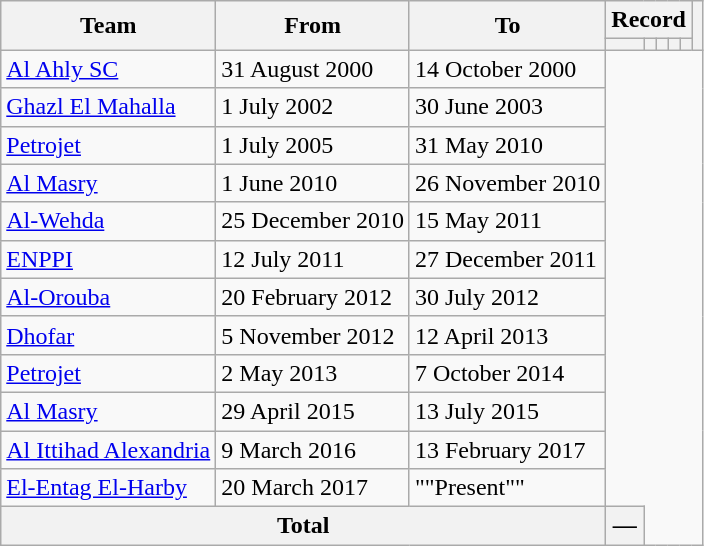<table class=wikitable style=text-align:center>
<tr>
<th rowspan=2>Team</th>
<th rowspan=2>From</th>
<th rowspan=2>To</th>
<th colspan=5>Record</th>
<th rowspan=2></th>
</tr>
<tr>
<th></th>
<th></th>
<th></th>
<th></th>
<th></th>
</tr>
<tr>
<td align=left><a href='#'>Al Ahly SC</a></td>
<td align=left>31 August 2000</td>
<td align=left>14 October 2000<br></td>
</tr>
<tr>
<td align=left><a href='#'>Ghazl El Mahalla</a></td>
<td align=left>1 July 2002</td>
<td align=left>30 June 2003<br></td>
</tr>
<tr>
<td align=left><a href='#'>Petrojet</a></td>
<td align=left>1 July 2005</td>
<td align=left>31 May 2010<br></td>
</tr>
<tr>
<td align=left><a href='#'>Al Masry</a></td>
<td align=left>1 June 2010</td>
<td align=left>26 November 2010<br></td>
</tr>
<tr>
<td align=left><a href='#'>Al-Wehda</a></td>
<td align=left>25 December 2010</td>
<td align=left>15 May 2011<br></td>
</tr>
<tr>
<td align=left><a href='#'>ENPPI</a></td>
<td align=left>12 July 2011</td>
<td align=left>27 December 2011<br></td>
</tr>
<tr>
<td align=left><a href='#'>Al-Orouba</a></td>
<td align=left>20 February 2012</td>
<td align=left>30 July 2012<br></td>
</tr>
<tr>
<td align=left><a href='#'>Dhofar</a></td>
<td align=left>5 November 2012</td>
<td align=left>12 April 2013<br></td>
</tr>
<tr>
<td align=left><a href='#'>Petrojet</a></td>
<td align=left>2 May 2013</td>
<td align=left>7 October 2014<br></td>
</tr>
<tr>
<td align=left><a href='#'>Al Masry</a></td>
<td align=left>29 April 2015</td>
<td align=left>13 July 2015<br></td>
</tr>
<tr>
<td align=left><a href='#'>Al Ittihad Alexandria</a></td>
<td align=left>9 March 2016</td>
<td align=left>13 February 2017<br></td>
</tr>
<tr>
<td align=left><a href='#'>El-Entag El-Harby</a></td>
<td align=left>20 March 2017</td>
<td align=left>""Present""<br></td>
</tr>
<tr>
<th colspan=3>Total<br></th>
<th>—</th>
</tr>
</table>
